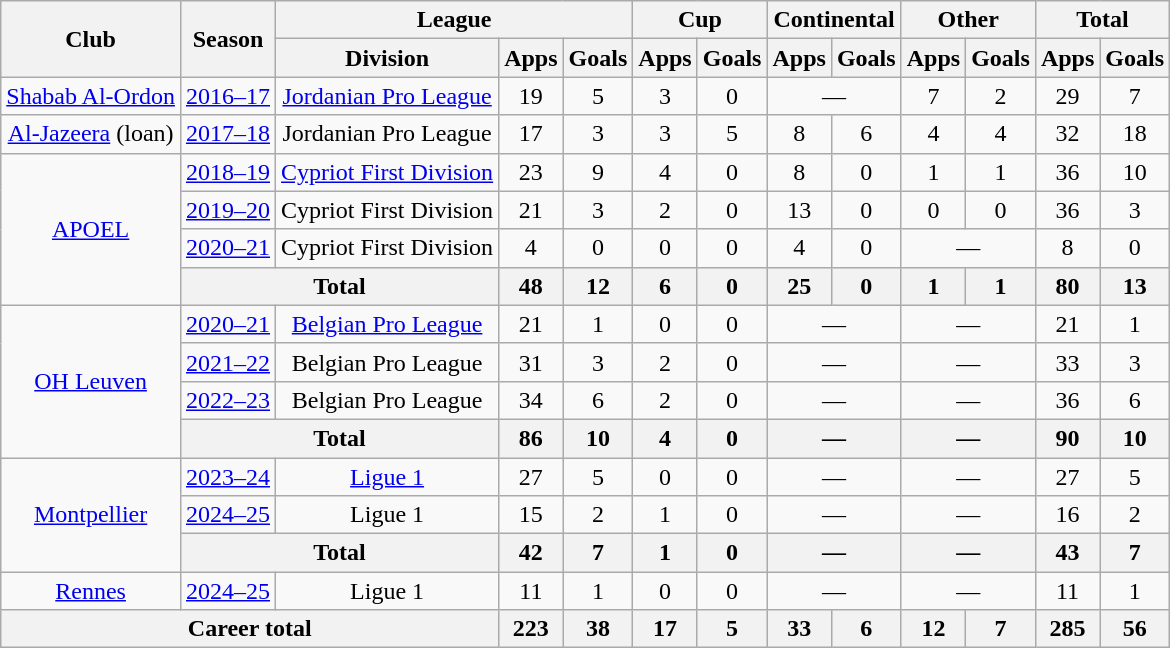<table class="wikitable" style="text-align:center">
<tr>
<th rowspan="2">Club</th>
<th rowspan="2">Season</th>
<th colspan="3">League</th>
<th colspan="2">Cup</th>
<th colspan="2">Continental</th>
<th colspan="2">Other</th>
<th colspan="2">Total</th>
</tr>
<tr>
<th>Division</th>
<th>Apps</th>
<th>Goals</th>
<th>Apps</th>
<th>Goals</th>
<th>Apps</th>
<th>Goals</th>
<th>Apps</th>
<th>Goals</th>
<th>Apps</th>
<th>Goals</th>
</tr>
<tr>
<td><a href='#'>Shabab Al-Ordon</a></td>
<td><a href='#'>2016–17</a></td>
<td><a href='#'>Jordanian Pro League</a></td>
<td>19</td>
<td>5</td>
<td>3</td>
<td>0</td>
<td colspan="2">—</td>
<td>7</td>
<td>2</td>
<td>29</td>
<td>7</td>
</tr>
<tr>
<td><a href='#'>Al-Jazeera</a> (loan)</td>
<td><a href='#'>2017–18</a></td>
<td>Jordanian Pro League</td>
<td>17</td>
<td>3</td>
<td>3</td>
<td>5</td>
<td>8</td>
<td>6</td>
<td>4</td>
<td>4</td>
<td>32</td>
<td>18</td>
</tr>
<tr>
<td rowspan="4"><a href='#'>APOEL</a></td>
<td><a href='#'>2018–19</a></td>
<td><a href='#'>Cypriot First Division</a></td>
<td>23</td>
<td>9</td>
<td>4</td>
<td>0</td>
<td>8</td>
<td>0</td>
<td>1</td>
<td>1</td>
<td>36</td>
<td>10</td>
</tr>
<tr>
<td><a href='#'>2019–20</a></td>
<td>Cypriot First Division</td>
<td>21</td>
<td>3</td>
<td>2</td>
<td>0</td>
<td>13</td>
<td>0</td>
<td>0</td>
<td>0</td>
<td>36</td>
<td>3</td>
</tr>
<tr>
<td><a href='#'>2020–21</a></td>
<td>Cypriot First Division</td>
<td>4</td>
<td>0</td>
<td>0</td>
<td>0</td>
<td>4</td>
<td>0</td>
<td colspan="2">—</td>
<td>8</td>
<td>0</td>
</tr>
<tr>
<th colspan="2">Total</th>
<th>48</th>
<th>12</th>
<th>6</th>
<th>0</th>
<th>25</th>
<th>0</th>
<th>1</th>
<th>1</th>
<th>80</th>
<th>13</th>
</tr>
<tr>
<td rowspan="4"><a href='#'>OH Leuven</a></td>
<td><a href='#'>2020–21</a></td>
<td><a href='#'>Belgian Pro League</a></td>
<td>21</td>
<td>1</td>
<td>0</td>
<td>0</td>
<td colspan="2">—</td>
<td colspan="2">—</td>
<td>21</td>
<td>1</td>
</tr>
<tr>
<td><a href='#'>2021–22</a></td>
<td>Belgian Pro League</td>
<td>31</td>
<td>3</td>
<td>2</td>
<td>0</td>
<td colspan="2">—</td>
<td colspan="2">—</td>
<td>33</td>
<td>3</td>
</tr>
<tr>
<td><a href='#'>2022–23</a></td>
<td>Belgian Pro League</td>
<td>34</td>
<td>6</td>
<td>2</td>
<td>0</td>
<td colspan="2">—</td>
<td colspan="2">—</td>
<td>36</td>
<td>6</td>
</tr>
<tr>
<th colspan="2">Total</th>
<th>86</th>
<th>10</th>
<th>4</th>
<th>0</th>
<th colspan="2">—</th>
<th colspan="2">—</th>
<th>90</th>
<th>10</th>
</tr>
<tr>
<td rowspan="3"><a href='#'>Montpellier</a></td>
<td><a href='#'>2023–24</a></td>
<td><a href='#'>Ligue 1</a></td>
<td>27</td>
<td>5</td>
<td>0</td>
<td>0</td>
<td colspan="2">—</td>
<td colspan="2">—</td>
<td>27</td>
<td>5</td>
</tr>
<tr>
<td><a href='#'>2024–25</a></td>
<td>Ligue 1</td>
<td>15</td>
<td>2</td>
<td>1</td>
<td>0</td>
<td colspan="2">—</td>
<td colspan="2">—</td>
<td>16</td>
<td>2</td>
</tr>
<tr>
<th colspan="2">Total</th>
<th>42</th>
<th>7</th>
<th>1</th>
<th>0</th>
<th colspan="2">—</th>
<th colspan="2">—</th>
<th>43</th>
<th>7</th>
</tr>
<tr>
<td rowspan="1"><a href='#'>Rennes</a></td>
<td><a href='#'>2024–25</a></td>
<td>Ligue 1</td>
<td>11</td>
<td>1</td>
<td>0</td>
<td>0</td>
<td colspan="2">—</td>
<td colspan="2">—</td>
<td>11</td>
<td>1</td>
</tr>
<tr>
<th colspan="3">Career total</th>
<th>223</th>
<th>38</th>
<th>17</th>
<th>5</th>
<th>33</th>
<th>6</th>
<th>12</th>
<th>7</th>
<th>285</th>
<th>56</th>
</tr>
</table>
